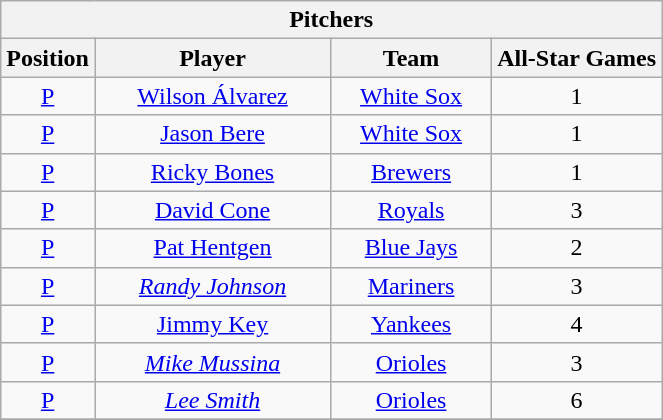<table class="wikitable" style="font-size: 100%; text-align:center;">
<tr>
<th colspan="4">Pitchers</th>
</tr>
<tr>
<th>Position</th>
<th width="150">Player</th>
<th width="100">Team</th>
<th>All-Star Games</th>
</tr>
<tr>
<td><a href='#'>P</a></td>
<td><a href='#'>Wilson Álvarez</a></td>
<td><a href='#'>White Sox</a></td>
<td>1</td>
</tr>
<tr>
<td><a href='#'>P</a></td>
<td><a href='#'>Jason Bere</a></td>
<td><a href='#'>White Sox</a></td>
<td>1</td>
</tr>
<tr>
<td><a href='#'>P</a></td>
<td><a href='#'>Ricky Bones</a></td>
<td><a href='#'>Brewers</a></td>
<td>1</td>
</tr>
<tr>
<td><a href='#'>P</a></td>
<td><a href='#'>David Cone</a></td>
<td><a href='#'>Royals</a></td>
<td>3</td>
</tr>
<tr>
<td><a href='#'>P</a></td>
<td><a href='#'>Pat Hentgen</a></td>
<td><a href='#'>Blue Jays</a></td>
<td>2</td>
</tr>
<tr>
<td><a href='#'>P</a></td>
<td><em><a href='#'>Randy Johnson</a></em></td>
<td><a href='#'>Mariners</a></td>
<td>3</td>
</tr>
<tr>
<td><a href='#'>P</a></td>
<td><a href='#'>Jimmy Key</a></td>
<td><a href='#'>Yankees</a></td>
<td>4</td>
</tr>
<tr>
<td><a href='#'>P</a></td>
<td><em><a href='#'>Mike Mussina</a></em></td>
<td><a href='#'>Orioles</a></td>
<td>3</td>
</tr>
<tr>
<td><a href='#'>P</a></td>
<td><em><a href='#'>Lee Smith</a></em></td>
<td><a href='#'>Orioles</a></td>
<td>6</td>
</tr>
<tr>
</tr>
</table>
